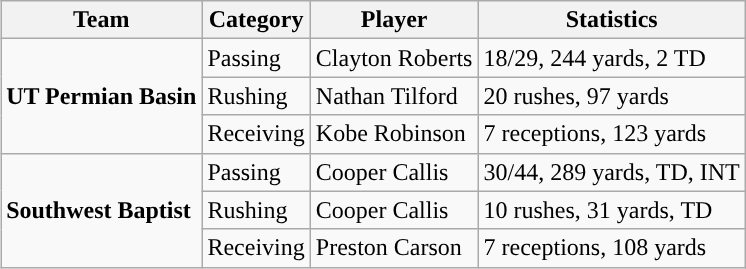<table class="wikitable" style="float: right;">
<tr>
<th>Team</th>
<th>Category</th>
<th>Player</th>
<th>Statistics</th>
</tr>
<tr>
<td rowspan=3><strong>UT Permian Basin</strong></td>
<td>Passing</td>
<td>Clayton Roberts</td>
<td>18/29, 244 yards, 2 TD</td>
</tr>
<tr>
<td>Rushing</td>
<td>Nathan Tilford</td>
<td>20 rushes, 97 yards</td>
</tr>
<tr>
<td>Receiving</td>
<td>Kobe Robinson</td>
<td>7 receptions, 123 yards</td>
</tr>
<tr>
<td rowspan=3><strong>Southwest Baptist</strong></td>
<td>Passing</td>
<td>Cooper Callis</td>
<td>30/44, 289 yards, TD, INT</td>
</tr>
<tr>
<td>Rushing</td>
<td>Cooper Callis</td>
<td>10 rushes, 31 yards, TD</td>
</tr>
<tr>
<td>Receiving</td>
<td>Preston Carson</td>
<td>7 receptions, 108 yards</td>
</tr>
</table>
